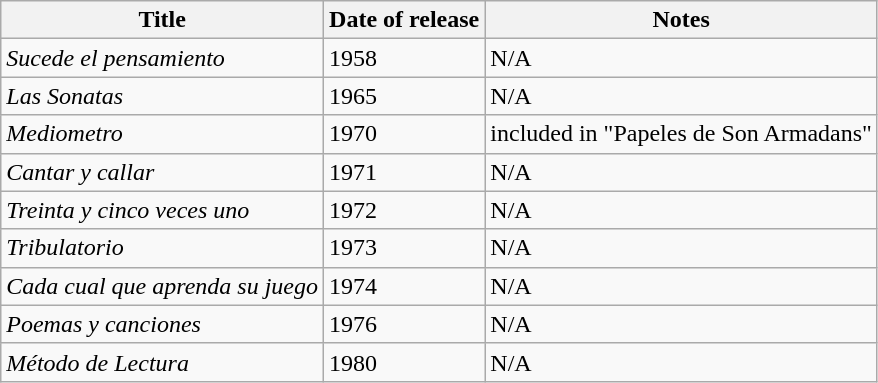<table class="wikitable">
<tr>
<th>Title</th>
<th>Date of release</th>
<th>Notes</th>
</tr>
<tr>
<td><em>Sucede el pensamiento</em></td>
<td>1958</td>
<td>N/A</td>
</tr>
<tr>
<td><em>Las Sonatas</em></td>
<td>1965</td>
<td>N/A</td>
</tr>
<tr>
<td><em>Mediometro</em></td>
<td>1970</td>
<td>included in "Papeles de Son Armadans"</td>
</tr>
<tr>
<td><em>Cantar y callar</em></td>
<td>1971</td>
<td>N/A</td>
</tr>
<tr>
<td><em>Treinta y cinco veces uno</em></td>
<td>1972</td>
<td>N/A</td>
</tr>
<tr>
<td><em>Tribulatorio</em></td>
<td>1973</td>
<td>N/A</td>
</tr>
<tr>
<td><em>Cada cual que aprenda su juego</em></td>
<td>1974</td>
<td>N/A</td>
</tr>
<tr>
<td><em>Poemas y canciones</em></td>
<td>1976</td>
<td>N/A</td>
</tr>
<tr>
<td><em>Método de Lectura</em></td>
<td>1980</td>
<td>N/A</td>
</tr>
</table>
